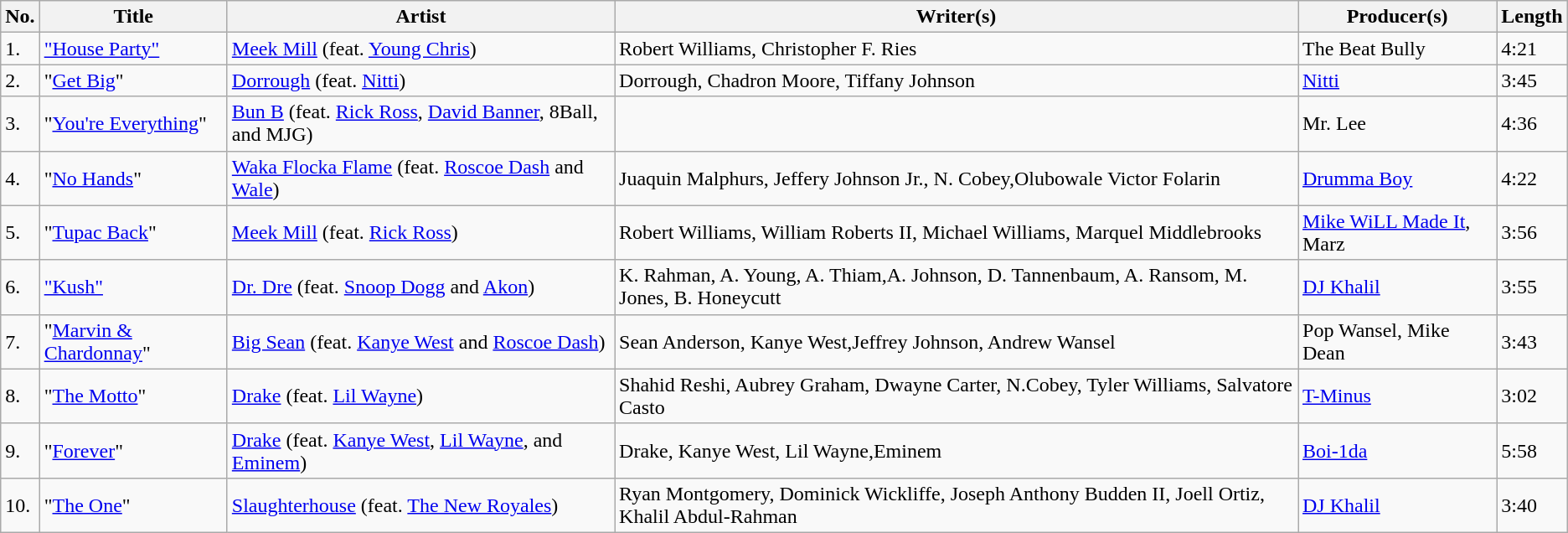<table class="wikitable">
<tr>
<th>No.</th>
<th>Title</th>
<th>Artist</th>
<th>Writer(s)</th>
<th>Producer(s)</th>
<th>Length</th>
</tr>
<tr>
<td>1.</td>
<td><a href='#'>"House Party"</a></td>
<td><a href='#'>Meek Mill</a> (feat. <a href='#'>Young Chris</a>)</td>
<td>Robert Williams, Christopher F. Ries</td>
<td>The Beat Bully</td>
<td>4:21</td>
</tr>
<tr>
<td>2.</td>
<td>"<a href='#'>Get Big</a>"</td>
<td><a href='#'>Dorrough</a> (feat. <a href='#'>Nitti</a>)</td>
<td>Dorrough, Chadron Moore, Tiffany Johnson</td>
<td><a href='#'>Nitti</a></td>
<td>3:45</td>
</tr>
<tr>
<td>3.</td>
<td>"<a href='#'>You're Everything</a>"</td>
<td><a href='#'>Bun B</a> (feat. <a href='#'>Rick Ross</a>, <a href='#'>David Banner</a>, 8Ball, and MJG)</td>
<td></td>
<td>Mr. Lee</td>
<td>4:36</td>
</tr>
<tr>
<td>4.</td>
<td>"<a href='#'>No Hands</a>"</td>
<td><a href='#'>Waka Flocka Flame</a> (feat. <a href='#'>Roscoe Dash</a> and <a href='#'>Wale</a>)</td>
<td>Juaquin Malphurs, Jeffery Johnson Jr., N. Cobey,Olubowale Victor Folarin</td>
<td><a href='#'>Drumma Boy</a></td>
<td>4:22</td>
</tr>
<tr>
<td>5.</td>
<td>"<a href='#'>Tupac Back</a>"</td>
<td><a href='#'>Meek Mill</a> (feat. <a href='#'>Rick Ross</a>)</td>
<td>Robert Williams, William Roberts II, Michael Williams, Marquel Middlebrooks</td>
<td><a href='#'>Mike WiLL Made It</a>, Marz</td>
<td>3:56</td>
</tr>
<tr>
<td>6.</td>
<td><a href='#'>"Kush"</a></td>
<td><a href='#'>Dr. Dre</a> (feat. <a href='#'>Snoop Dogg</a> and <a href='#'>Akon</a>)</td>
<td>K. Rahman, A. Young, A. Thiam,A. Johnson, D. Tannenbaum, A. Ransom, M. Jones, B. Honeycutt</td>
<td><a href='#'>DJ Khalil</a></td>
<td>3:55</td>
</tr>
<tr>
<td>7.</td>
<td>"<a href='#'>Marvin & Chardonnay</a>"</td>
<td><a href='#'>Big Sean</a> (feat. <a href='#'>Kanye West</a> and <a href='#'>Roscoe Dash</a>)</td>
<td>Sean Anderson, Kanye West,Jeffrey Johnson, Andrew Wansel</td>
<td>Pop Wansel, Mike Dean</td>
<td>3:43</td>
</tr>
<tr>
<td>8.</td>
<td>"<a href='#'>The Motto</a>"</td>
<td><a href='#'>Drake</a> (feat. <a href='#'>Lil Wayne</a>)</td>
<td>Shahid Reshi, Aubrey Graham, Dwayne Carter, N.Cobey, Tyler Williams, Salvatore Casto</td>
<td><a href='#'>T-Minus</a></td>
<td>3:02</td>
</tr>
<tr>
<td>9.</td>
<td>"<a href='#'>Forever</a>"</td>
<td><a href='#'>Drake</a> (feat. <a href='#'>Kanye West</a>, <a href='#'>Lil Wayne</a>, and <a href='#'>Eminem</a>)</td>
<td>Drake, Kanye West, Lil Wayne,Eminem</td>
<td><a href='#'>Boi-1da</a></td>
<td>5:58</td>
</tr>
<tr>
<td>10.</td>
<td>"<a href='#'>The One</a>"</td>
<td><a href='#'>Slaughterhouse</a> (feat. <a href='#'>The New Royales</a>)</td>
<td>Ryan Montgomery, Dominick Wickliffe, Joseph Anthony Budden II, Joell Ortiz, Khalil Abdul-Rahman</td>
<td><a href='#'>DJ Khalil</a></td>
<td>3:40</td>
</tr>
</table>
